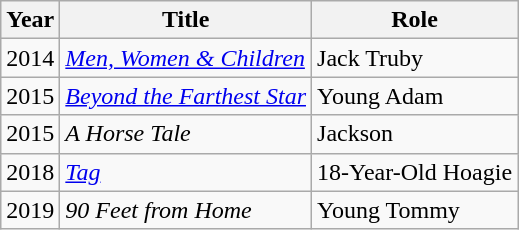<table class="wikitable">
<tr>
<th>Year</th>
<th>Title</th>
<th>Role</th>
</tr>
<tr>
<td>2014</td>
<td><em><a href='#'>Men, Women & Children</a></em></td>
<td>Jack Truby</td>
</tr>
<tr>
<td>2015</td>
<td><em><a href='#'>Beyond the Farthest Star</a></em></td>
<td>Young Adam</td>
</tr>
<tr>
<td>2015</td>
<td><em>A Horse Tale</em></td>
<td>Jackson</td>
</tr>
<tr>
<td>2018</td>
<td><em><a href='#'>Tag</a></em></td>
<td>18-Year-Old Hoagie</td>
</tr>
<tr>
<td>2019</td>
<td><em>90 Feet from Home</em></td>
<td>Young Tommy</td>
</tr>
</table>
